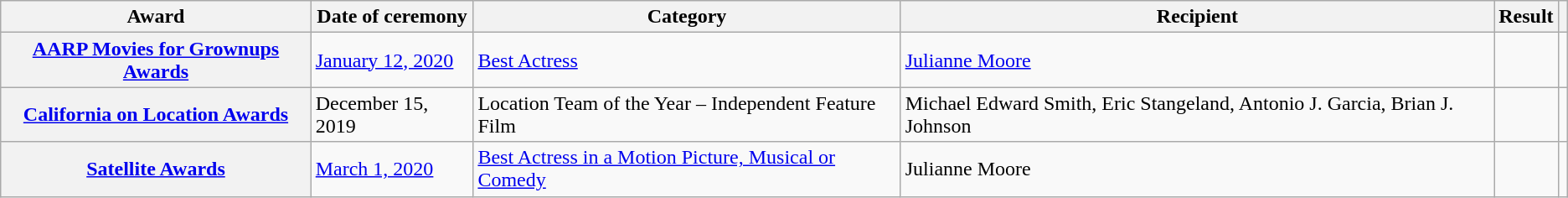<table class="wikitable plainrowheaders sortable">
<tr>
<th scope="col">Award</th>
<th scope="col">Date of ceremony</th>
<th scope="col">Category</th>
<th scope="col">Recipient</th>
<th scope="col">Result</th>
<th class="unsortable" scope="col"></th>
</tr>
<tr>
<th scope="row"><a href='#'>AARP Movies for Grownups Awards</a></th>
<td><a href='#'>January 12, 2020</a></td>
<td><a href='#'>Best Actress</a></td>
<td><a href='#'>Julianne Moore</a></td>
<td></td>
<td></td>
</tr>
<tr>
<th scope="row"><a href='#'>California on Location Awards</a></th>
<td>December 15, 2019</td>
<td>Location Team of the Year – Independent Feature Film</td>
<td>Michael Edward Smith, Eric Stangeland, Antonio J. Garcia, Brian J. Johnson</td>
<td></td>
<td></td>
</tr>
<tr>
<th scope="row"><a href='#'>Satellite Awards</a></th>
<td><a href='#'>March 1, 2020</a></td>
<td><a href='#'>Best Actress in a Motion Picture, Musical or Comedy</a></td>
<td>Julianne Moore</td>
<td></td>
<td></td>
</tr>
</table>
